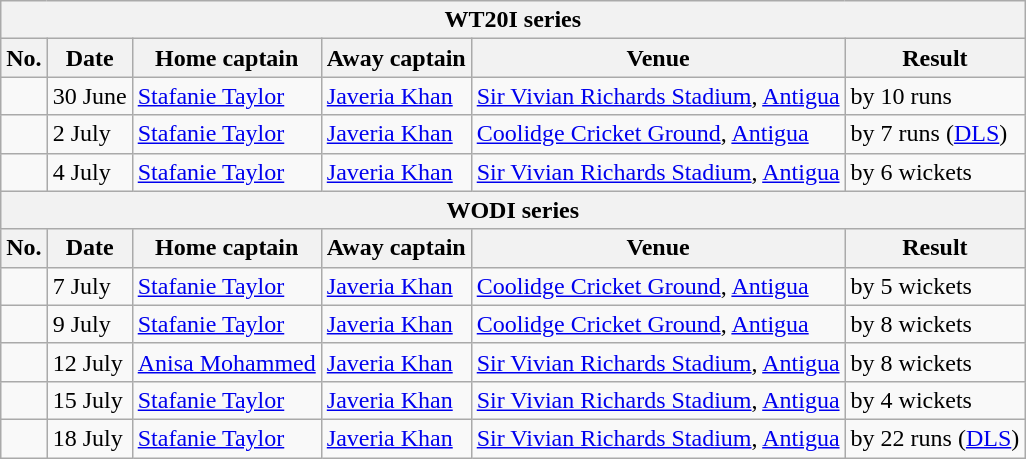<table class="wikitable">
<tr>
<th colspan="9">WT20I series</th>
</tr>
<tr>
<th>No.</th>
<th>Date</th>
<th>Home captain</th>
<th>Away captain</th>
<th>Venue</th>
<th>Result</th>
</tr>
<tr>
<td></td>
<td>30 June</td>
<td><a href='#'>Stafanie Taylor</a></td>
<td><a href='#'>Javeria Khan</a></td>
<td><a href='#'>Sir Vivian Richards Stadium</a>, <a href='#'>Antigua</a></td>
<td> by 10 runs</td>
</tr>
<tr>
<td></td>
<td>2 July</td>
<td><a href='#'>Stafanie Taylor</a></td>
<td><a href='#'>Javeria Khan</a></td>
<td><a href='#'>Coolidge Cricket Ground</a>, <a href='#'>Antigua</a></td>
<td> by 7 runs (<a href='#'>DLS</a>)</td>
</tr>
<tr>
<td></td>
<td>4 July</td>
<td><a href='#'>Stafanie Taylor</a></td>
<td><a href='#'>Javeria Khan</a></td>
<td><a href='#'>Sir Vivian Richards Stadium</a>, <a href='#'>Antigua</a></td>
<td> by 6 wickets</td>
</tr>
<tr>
<th colspan="9">WODI series</th>
</tr>
<tr>
<th>No.</th>
<th>Date</th>
<th>Home captain</th>
<th>Away captain</th>
<th>Venue</th>
<th>Result</th>
</tr>
<tr>
<td></td>
<td>7 July</td>
<td><a href='#'>Stafanie Taylor</a></td>
<td><a href='#'>Javeria Khan</a></td>
<td><a href='#'>Coolidge Cricket Ground</a>, <a href='#'>Antigua</a></td>
<td> by 5 wickets</td>
</tr>
<tr>
<td></td>
<td>9 July</td>
<td><a href='#'>Stafanie Taylor</a></td>
<td><a href='#'>Javeria Khan</a></td>
<td><a href='#'>Coolidge Cricket Ground</a>, <a href='#'>Antigua</a></td>
<td> by 8 wickets</td>
</tr>
<tr>
<td></td>
<td>12 July</td>
<td><a href='#'>Anisa Mohammed</a></td>
<td><a href='#'>Javeria Khan</a></td>
<td><a href='#'>Sir Vivian Richards Stadium</a>, <a href='#'>Antigua</a></td>
<td> by 8 wickets</td>
</tr>
<tr>
<td></td>
<td>15 July</td>
<td><a href='#'>Stafanie Taylor</a></td>
<td><a href='#'>Javeria Khan</a></td>
<td><a href='#'>Sir Vivian Richards Stadium</a>, <a href='#'>Antigua</a></td>
<td> by 4 wickets</td>
</tr>
<tr>
<td></td>
<td>18 July</td>
<td><a href='#'>Stafanie Taylor</a></td>
<td><a href='#'>Javeria Khan</a></td>
<td><a href='#'>Sir Vivian Richards Stadium</a>, <a href='#'>Antigua</a></td>
<td> by 22 runs (<a href='#'>DLS</a>)</td>
</tr>
</table>
